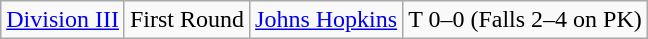<table class="wikitable">
<tr>
<td rowspan="5"><a href='#'>Division III</a></td>
<td>First Round</td>
<td><a href='#'>Johns Hopkins</a></td>
<td>T 0–0  (Falls 2–4 on PK)</td>
</tr>
</table>
